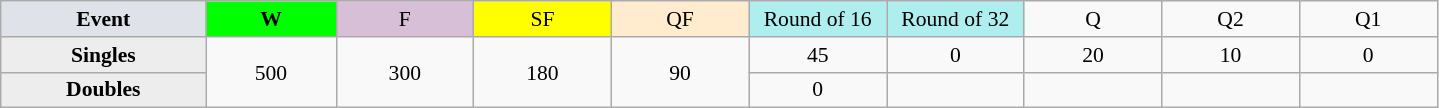<table class=wikitable style=font-size:90%;text-align:center>
<tr>
<td style="width:130px; background:#dfe2e9;"><strong>Event</strong></td>
<td style="width:80px; background:lime;"><strong>W</strong></td>
<td style="width:85px; background:thistle;">F</td>
<td style="width:85px; background:#ff0;">SF</td>
<td style="width:85px; background:#ffebcd;">QF</td>
<td style="width:85px; background:#afeeee;">Round of 16</td>
<td style="width:85px; background:#afeeee;">Round of 32</td>
<td width=85>Q</td>
<td width=85>Q2</td>
<td width=85>Q1</td>
</tr>
<tr>
<th style="background:#ededed;">Singles</th>
<td rowspan=2>500</td>
<td rowspan=2>300</td>
<td rowspan=2>180</td>
<td rowspan=2>90</td>
<td>45</td>
<td>0</td>
<td>20</td>
<td>10</td>
<td>0</td>
</tr>
<tr>
<th style="background:#ededed;">Doubles</th>
<td>0</td>
<td></td>
<td></td>
<td></td>
<td></td>
</tr>
</table>
